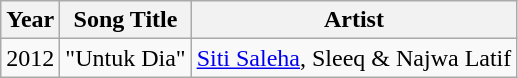<table class="wikitable">
<tr>
<th>Year</th>
<th>Song Title</th>
<th>Artist</th>
</tr>
<tr>
<td>2012</td>
<td>"Untuk Dia"</td>
<td><a href='#'>Siti Saleha</a>, Sleeq & Najwa Latif</td>
</tr>
</table>
